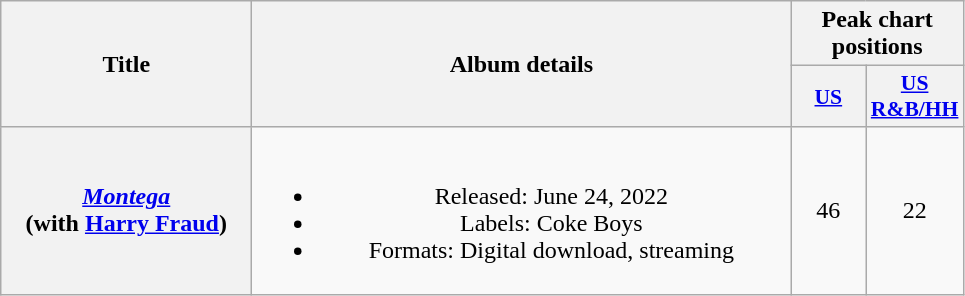<table class="wikitable plainrowheaders" style="text-align:center;">
<tr>
<th scope="col" rowspan="2" style="width:10em;">Title</th>
<th scope="col" rowspan="2" style="width:22em;">Album details</th>
<th scope="col" colspan="7">Peak chart positions</th>
</tr>
<tr>
<th scope="col" style="width:3em;font-size:90%;"><a href='#'>US</a><br></th>
<th scope="col" style="width:3em;font-size:90%;"><a href='#'>US<br>R&B/HH</a><br></th>
</tr>
<tr>
<th scope="row"><em><a href='#'>Montega</a></em><br><span>(with <a href='#'>Harry Fraud</a>)</span></th>
<td><br><ul><li>Released: June 24, 2022</li><li>Labels: Coke Boys</li><li>Formats: Digital download, streaming</li></ul></td>
<td>46</td>
<td>22</td>
</tr>
</table>
